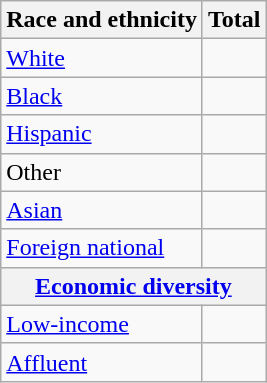<table class="wikitable floatright sortable collapsible" ; text-align:right; font-size:80%;">
<tr>
<th>Race and ethnicity</th>
<th colspan="2" data-sort-type="number">Total</th>
</tr>
<tr>
<td><a href='#'>White</a></td>
<td align=right></td>
</tr>
<tr>
<td><a href='#'>Black</a></td>
<td align=right></td>
</tr>
<tr>
<td><a href='#'>Hispanic</a></td>
<td align=right></td>
</tr>
<tr>
<td>Other</td>
<td align=right></td>
</tr>
<tr>
<td><a href='#'>Asian</a></td>
<td align=right></td>
</tr>
<tr>
<td><a href='#'>Foreign national</a></td>
<td align=right></td>
</tr>
<tr>
<th colspan="4" data-sort-type="number"><a href='#'>Economic diversity</a></th>
</tr>
<tr>
<td><a href='#'>Low-income</a></td>
<td align=right></td>
</tr>
<tr>
<td><a href='#'>Affluent</a></td>
<td align=right></td>
</tr>
</table>
